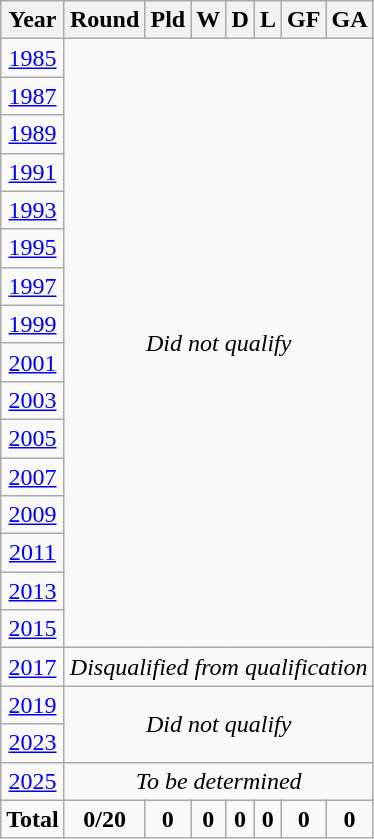<table class="wikitable" style="text-align: center;">
<tr>
<th>Year</th>
<th>Round</th>
<th>Pld</th>
<th>W</th>
<th>D</th>
<th>L</th>
<th>GF</th>
<th>GA</th>
</tr>
<tr>
<td> <a href='#'>1985</a></td>
<td colspan="8" rowspan="16"><em>Did not qualify</em></td>
</tr>
<tr>
<td> <a href='#'>1987</a></td>
</tr>
<tr>
<td> <a href='#'>1989</a></td>
</tr>
<tr>
<td> <a href='#'>1991</a></td>
</tr>
<tr>
<td> <a href='#'>1993</a></td>
</tr>
<tr>
<td> <a href='#'>1995</a></td>
</tr>
<tr>
<td> <a href='#'>1997</a></td>
</tr>
<tr>
<td> <a href='#'>1999</a></td>
</tr>
<tr>
<td> <a href='#'>2001</a></td>
</tr>
<tr>
<td> <a href='#'>2003</a></td>
</tr>
<tr>
<td> <a href='#'>2005</a></td>
</tr>
<tr>
<td> <a href='#'>2007</a></td>
</tr>
<tr>
<td> <a href='#'>2009</a></td>
</tr>
<tr>
<td> <a href='#'>2011</a></td>
</tr>
<tr>
<td> <a href='#'>2013</a></td>
</tr>
<tr>
<td> <a href='#'>2015</a></td>
</tr>
<tr>
<td> <a href='#'>2017</a></td>
<td colspan="8"><em>Disqualified from qualification</em></td>
</tr>
<tr>
<td> <a href='#'>2019</a></td>
<td colspan="8" rowspan=2><em>Did not qualify</em></td>
</tr>
<tr>
<td> <a href='#'>2023</a></td>
</tr>
<tr>
<td> <a href='#'>2025</a></td>
<td colspan="8"><em>To be determined</em></td>
</tr>
<tr>
<td><strong>Total</strong></td>
<td><strong>0/20</strong></td>
<td><strong>0</strong></td>
<td><strong>0</strong></td>
<td><strong>0</strong></td>
<td><strong>0</strong></td>
<td><strong>0</strong></td>
<td><strong>0</strong></td>
</tr>
</table>
